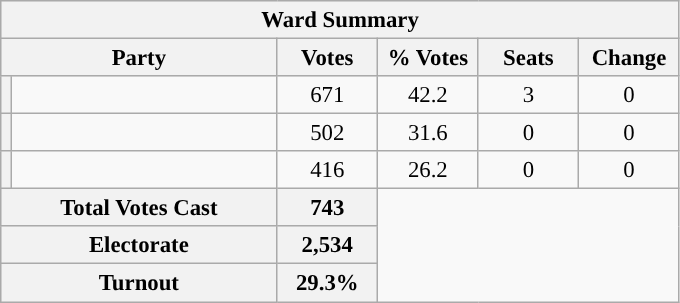<table class="wikitable" style="font-size: 95%;">
<tr style="background-color:#E9E9E9">
<th colspan="6">Ward Summary</th>
</tr>
<tr style="background-color:#E9E9E9">
<th colspan="2">Party</th>
<th style="width: 60px">Votes</th>
<th style="width: 60px">% Votes</th>
<th style="width: 60px">Seats</th>
<th style="width: 60px">Change</th>
</tr>
<tr>
<th style="background-color: "></th>
<td style="width: 170px"><a href='#'></a></td>
<td align="center">671</td>
<td align="center">42.2</td>
<td align="center">3</td>
<td align="center">0</td>
</tr>
<tr>
<th style="background-color: "></th>
<td style="width: 170px"><a href='#'></a></td>
<td align="center">502</td>
<td align="center">31.6</td>
<td align="center">0</td>
<td align="center">0</td>
</tr>
<tr>
<th style="background-color: "></th>
<td style="width: 170px"><a href='#'></a></td>
<td align="center">416</td>
<td align="center">26.2</td>
<td align="center">0</td>
<td align="center">0</td>
</tr>
<tr style="background-color:#E9E9E9">
<th colspan="2">Total Votes Cast</th>
<th style="width: 60px">743</th>
</tr>
<tr style="background-color:#E9E9E9">
<th colspan="2">Electorate</th>
<th style="width: 60px">2,534</th>
</tr>
<tr style="background-color:#E9E9E9">
<th colspan="2">Turnout</th>
<th style="width: 60px">29.3%</th>
</tr>
</table>
